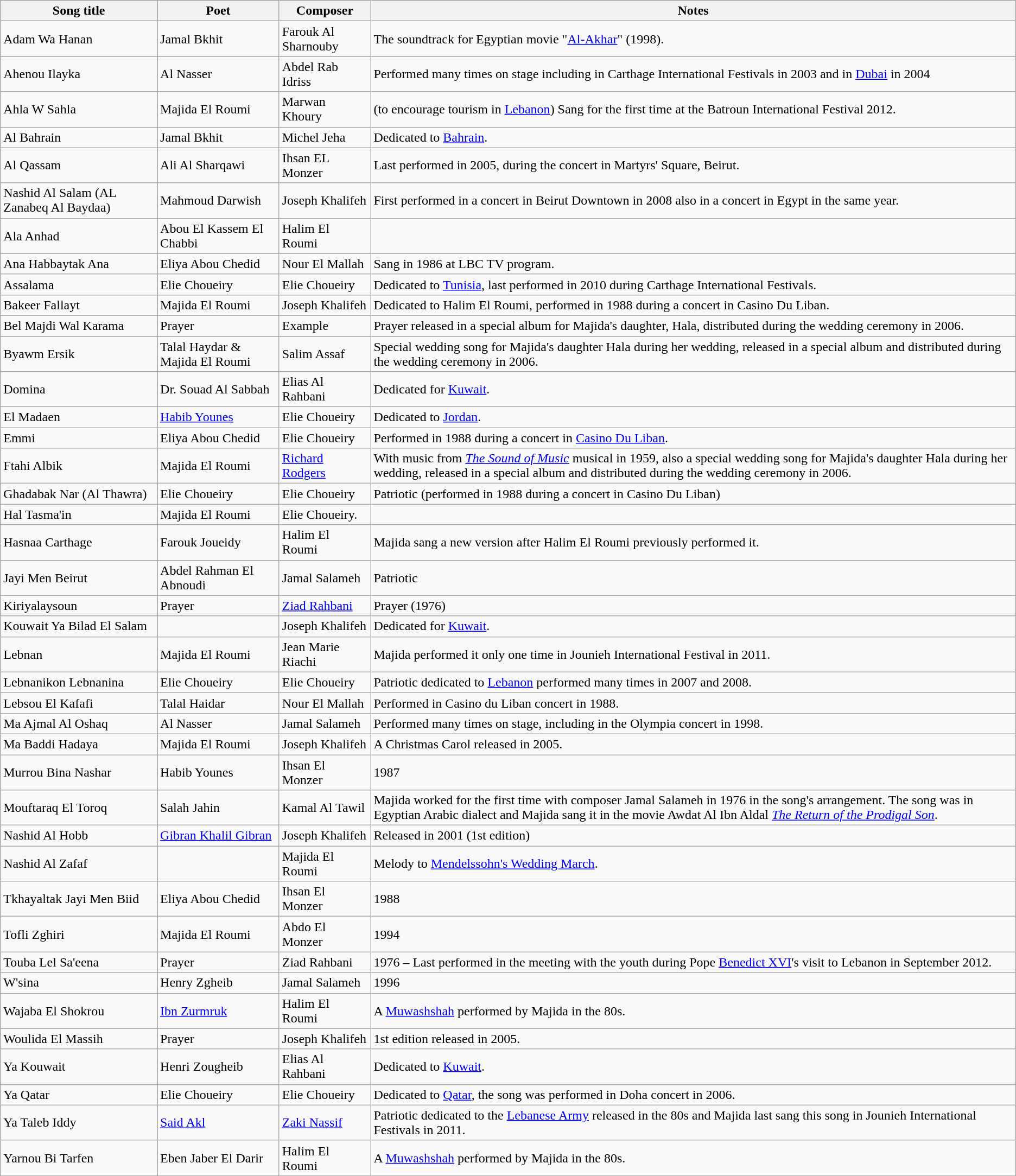<table class="wikitable">
<tr>
<th>Song title</th>
<th>Poet</th>
<th>Composer</th>
<th>Notes</th>
</tr>
<tr>
<td>Adam Wa Hanan</td>
<td>Jamal Bkhit</td>
<td>Farouk Al Sharnouby</td>
<td>The soundtrack for Egyptian movie "<a href='#'>Al-Akhar</a>" (1998).</td>
</tr>
<tr>
<td>Ahenou Ilayka</td>
<td>Al Nasser</td>
<td>Abdel Rab Idriss</td>
<td>Performed many times on stage including in Carthage International Festivals in 2003 and in <a href='#'>Dubai</a> in 2004</td>
</tr>
<tr>
<td>Ahla W Sahla</td>
<td>Majida El Roumi</td>
<td>Marwan Khoury</td>
<td>(to encourage tourism in <a href='#'>Lebanon</a>) Sang for the first time at the Batroun International Festival 2012.</td>
</tr>
<tr>
<td>Al Bahrain</td>
<td>Jamal Bkhit</td>
<td>Michel Jeha</td>
<td>Dedicated to <a href='#'>Bahrain</a>.</td>
</tr>
<tr>
<td>Al Qassam</td>
<td>Ali Al Sharqawi</td>
<td>Ihsan EL Monzer</td>
<td>Last performed in 2005, during the concert in Martyrs' Square, Beirut.</td>
</tr>
<tr>
<td>Nashid Al Salam (AL Zanabeq Al Baydaa)</td>
<td>Mahmoud Darwish</td>
<td>Joseph Khalifeh</td>
<td>First performed in a concert in Beirut Downtown in 2008 also in a concert in Egypt in the same year.</td>
</tr>
<tr>
<td>Ala Anhad</td>
<td>Abou El Kassem El Chabbi</td>
<td>Halim El Roumi</td>
<td></td>
</tr>
<tr>
<td>Ana Habbaytak Ana</td>
<td>Eliya Abou Chedid</td>
<td>Nour El Mallah</td>
<td>Sang in 1986 at LBC TV program.</td>
</tr>
<tr>
<td>Assalama</td>
<td>Elie Choueiry</td>
<td>Elie Choueiry</td>
<td>Dedicated to <a href='#'>Tunisia</a>, last performed in 2010 during Carthage International Festivals.</td>
</tr>
<tr>
<td>Bakeer Fallayt</td>
<td>Majida El Roumi</td>
<td>Joseph Khalifeh</td>
<td>Dedicated to Halim El Roumi, performed in 1988 during a concert in Casino Du Liban.</td>
</tr>
<tr>
<td>Bel Majdi Wal Karama</td>
<td>Prayer</td>
<td>Example</td>
<td>Prayer released in a special album for Majida's daughter, Hala, distributed during the wedding ceremony in 2006.</td>
</tr>
<tr>
<td>Byawm Ersik</td>
<td>Talal Haydar & Majida El Roumi</td>
<td>Salim Assaf</td>
<td>Special wedding song for Majida's daughter Hala during her wedding, released in a special album and distributed during the wedding ceremony in 2006.</td>
</tr>
<tr>
<td>Domina</td>
<td>Dr. Souad Al Sabbah</td>
<td>Elias Al Rahbani</td>
<td>Dedicated for <a href='#'>Kuwait</a>.</td>
</tr>
<tr>
<td>El Madaen</td>
<td><a href='#'>Habib Younes</a></td>
<td>Elie Choueiry</td>
<td>Dedicated to <a href='#'>Jordan</a>.</td>
</tr>
<tr>
<td>Emmi</td>
<td>Eliya Abou Chedid</td>
<td>Elie Choueiry</td>
<td>Performed in 1988 during a concert in <a href='#'>Casino Du Liban</a>.</td>
</tr>
<tr>
<td>Ftahi Albik</td>
<td>Majida El Roumi</td>
<td><a href='#'>Richard Rodgers</a></td>
<td>With music from <em><a href='#'>The Sound of Music</a></em> musical in 1959, also a special wedding song for Majida's daughter Hala during her wedding, released in a special album and distributed during the wedding ceremony in 2006.</td>
</tr>
<tr>
<td>Ghadabak Nar (Al Thawra)</td>
<td>Elie Choueiry</td>
<td>Elie Choueiry</td>
<td>Patriotic (performed in 1988 during a concert in Casino Du Liban)</td>
</tr>
<tr>
<td>Hal Tasma'in</td>
<td>Majida El Roumi</td>
<td>Elie Choueiry.</td>
</tr>
<tr>
<td>Hasnaa Carthage</td>
<td>Farouk Joueidy</td>
<td>Halim El Roumi</td>
<td>Majida sang a new version after Halim El Roumi previously performed it.</td>
</tr>
<tr>
<td>Jayi Men Beirut</td>
<td>Abdel Rahman El Abnoudi</td>
<td>Jamal Salameh</td>
<td>Patriotic</td>
</tr>
<tr>
<td>Kiriyalaysoun</td>
<td>Prayer</td>
<td><a href='#'>Ziad Rahbani</a></td>
<td>Prayer (1976)</td>
</tr>
<tr>
<td>Kouwait Ya Bilad El Salam</td>
<td></td>
<td>Joseph Khalifeh</td>
<td>Dedicated for <a href='#'>Kuwait</a>.</td>
</tr>
<tr>
<td>Lebnan</td>
<td>Majida El Roumi</td>
<td>Jean Marie Riachi</td>
<td>Majida performed it only one time in Jounieh International Festival in 2011.</td>
</tr>
<tr>
<td>Lebnanikon Lebnanina</td>
<td>Elie Choueiry</td>
<td>Elie Choueiry</td>
<td>Patriotic dedicated to <a href='#'>Lebanon</a> performed many times in 2007 and 2008.</td>
</tr>
<tr>
<td>Lebsou El Kafafi</td>
<td>Talal Haidar</td>
<td>Nour El Mallah</td>
<td>Performed in Casino du Liban concert in 1988.</td>
</tr>
<tr>
<td>Ma Ajmal Al Oshaq</td>
<td>Al Nasser</td>
<td>Jamal Salameh</td>
<td>Performed many times on stage, including in the Olympia concert in 1998.</td>
</tr>
<tr>
<td>Ma Baddi Hadaya</td>
<td>Majida El Roumi</td>
<td>Joseph Khalifeh</td>
<td>A Christmas Carol released in 2005.</td>
</tr>
<tr>
<td>Murrou Bina Nashar</td>
<td>Habib Younes</td>
<td>Ihsan El Monzer</td>
<td>1987</td>
</tr>
<tr>
<td>Mouftaraq El Toroq</td>
<td>Salah Jahin</td>
<td>Kamal Al Tawil</td>
<td>Majida worked for the first time with composer Jamal Salameh in 1976 in the song's arrangement. The song was in Egyptian Arabic dialect and Majida sang it in the movie Awdat Al Ibn Aldal <em><a href='#'>The Return of the Prodigal Son</a></em>.</td>
</tr>
<tr>
<td>Nashid Al Hobb</td>
<td><a href='#'>Gibran Khalil Gibran</a></td>
<td>Joseph Khalifeh</td>
<td>Released in 2001 (1st edition)</td>
</tr>
<tr>
<td>Nashid Al Zafaf</td>
<td></td>
<td>Majida El Roumi</td>
<td>Melody to <a href='#'>Mendelssohn's Wedding March</a>.</td>
</tr>
<tr>
<td>Tkhayaltak Jayi Men Biid</td>
<td>Eliya Abou Chedid</td>
<td>Ihsan El Monzer</td>
<td>1988</td>
</tr>
<tr>
<td>Tofli Zghiri</td>
<td>Majida El Roumi</td>
<td>Abdo El Monzer</td>
<td>1994</td>
</tr>
<tr>
<td>Touba Lel Sa'eena</td>
<td>Prayer</td>
<td>Ziad Rahbani</td>
<td>1976 – Last performed in the meeting with the youth during Pope <a href='#'>Benedict XVI</a>'s visit to Lebanon in September 2012.</td>
</tr>
<tr>
<td>W'sina</td>
<td>Henry Zgheib</td>
<td>Jamal Salameh</td>
<td>1996</td>
</tr>
<tr>
<td>Wajaba El Shokrou</td>
<td><a href='#'>Ibn Zurmruk</a></td>
<td>Halim El Roumi</td>
<td>A <a href='#'>Muwashshah</a> performed by Majida in the 80s.</td>
</tr>
<tr>
<td>Woulida El Massih</td>
<td>Prayer</td>
<td>Joseph Khalifeh</td>
<td>1st edition released in 2005.</td>
</tr>
<tr>
<td>Ya Kouwait</td>
<td>Henri Zougheib</td>
<td>Elias Al Rahbani</td>
<td>Dedicated to <a href='#'>Kuwait</a>.</td>
</tr>
<tr>
<td>Ya Qatar</td>
<td>Elie Choueiry</td>
<td>Elie Choueiry</td>
<td>Dedicated to <a href='#'>Qatar</a>, the song was performed in Doha concert in 2006.</td>
</tr>
<tr>
<td>Ya Taleb Iddy</td>
<td><a href='#'>Said Akl</a></td>
<td><a href='#'>Zaki Nassif</a></td>
<td>Patriotic dedicated to the <a href='#'>Lebanese Army</a> released in the 80s and Majida last sang this song in Jounieh International Festivals in 2011.</td>
</tr>
<tr>
<td>Yarnou Bi Tarfen</td>
<td>Eben Jaber El Darir</td>
<td>Halim El Roumi</td>
<td>A <a href='#'>Muwashshah</a> performed by Majida in the 80s.</td>
</tr>
</table>
